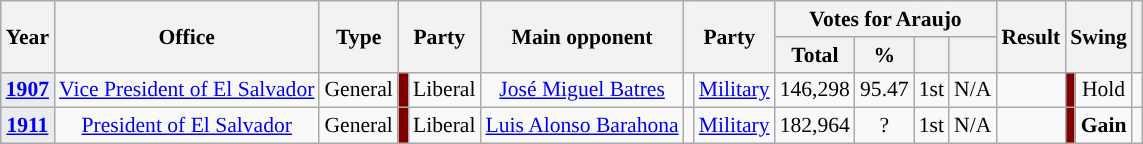<table class="wikitable" style="font-size:90%; text-align:center;">
<tr>
<th rowspan="2">Year</th>
<th rowspan="2">Office</th>
<th rowspan="2">Type</th>
<th colspan="2" rowspan="2">Party</th>
<th rowspan="2">Main opponent</th>
<th colspan="2" rowspan="2">Party</th>
<th colspan="4">Votes for Araujo</th>
<th rowspan="2">Result</th>
<th colspan="2" rowspan="2">Swing</th>
<th rowspan="2"></th>
</tr>
<tr>
<th>Total</th>
<th>%</th>
<th></th>
<th></th>
</tr>
<tr>
<th style="background-color:#EAECF0;"><a href='#'>1907</a></th>
<td><a href='#'>Vice President of El Salvador</a></td>
<td>General</td>
<td style="background-color:Maroon;"></td>
<td>Liberal</td>
<td><a href='#'>José Miguel Batres</a></td>
<td style="background-color:"></td>
<td><a href='#'>Military</a></td>
<td>146,298</td>
<td>95.47</td>
<td>1st</td>
<td>N/A</td>
<td></td>
<td style="background-color:Maroon;"></td>
<td>Hold</td>
<td></td>
</tr>
<tr>
<th style="background-color:#EAECF0;"><a href='#'>1911</a></th>
<td><a href='#'>President of El Salvador</a></td>
<td>General</td>
<td style="background-color:Maroon;"></td>
<td>Liberal</td>
<td><a href='#'>Luis Alonso Barahona</a></td>
<td style="background-color:"></td>
<td><a href='#'>Military</a></td>
<td>182,964</td>
<td>?</td>
<td>1st</td>
<td>N/A</td>
<td></td>
<td style="background-color:Maroon;"></td>
<td><strong>Gain</strong></td>
<td></td>
</tr>
</table>
